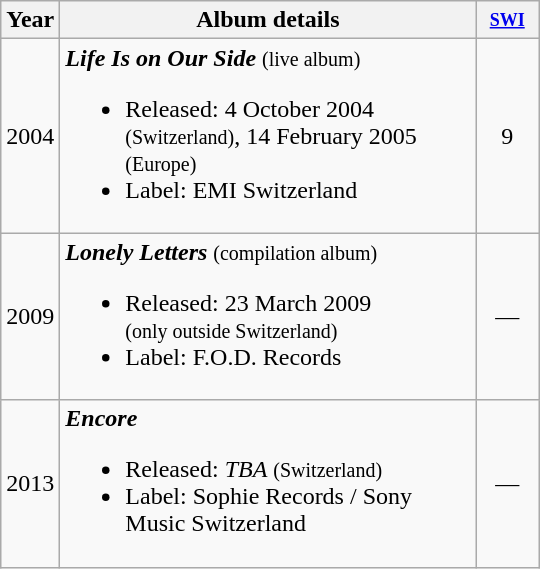<table class=wikitable style="text-align:center;">
<tr>
<th>Year</th>
<th width="270">Album details</th>
<th style="width:3em;font-size:75%;"><a href='#'>SWI</a><br></th>
</tr>
<tr>
<td>2004</td>
<td align="left"><strong><em>Life Is on Our Side</em></strong> <small>(live album)</small><br><ul><li>Released: 4 October 2004 <small>(Switzerland)</small>, 14 February 2005 <small>(Europe)</small></li><li>Label: EMI Switzerland</li></ul></td>
<td>9</td>
</tr>
<tr>
<td>2009</td>
<td align="left"><strong><em>Lonely Letters</em></strong> <small>(compilation album)</small><br><ul><li>Released: 23 March 2009<br><small>(only outside Switzerland)</small></li><li>Label: F.O.D. Records</li></ul></td>
<td>—</td>
</tr>
<tr>
<td>2013</td>
<td align="left"><strong><em>Encore</em></strong><br><ul><li>Released: <em>TBA</em> <small>(Switzerland)</small></li><li>Label: Sophie Records / Sony Music Switzerland</li></ul></td>
<td>—</td>
</tr>
</table>
